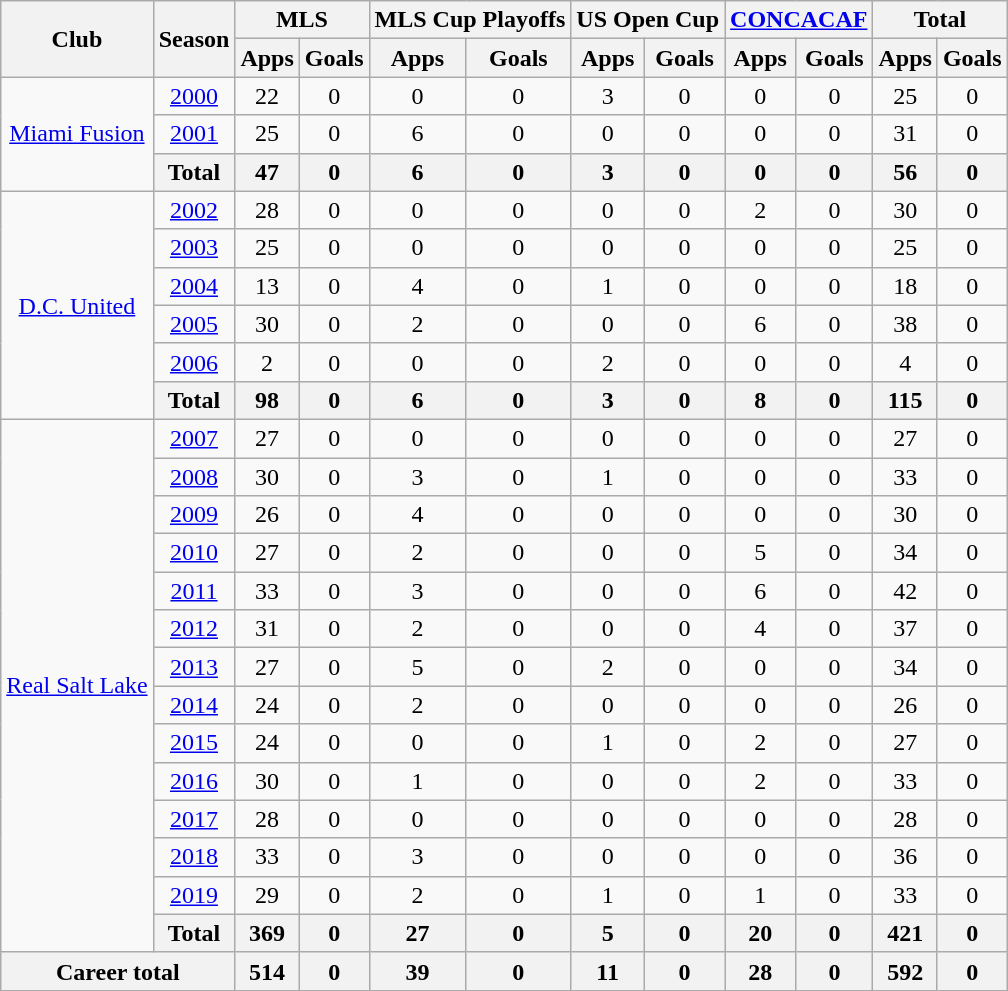<table class="wikitable" style="text-align:center">
<tr>
<th rowspan="2">Club</th>
<th rowspan="2">Season</th>
<th colspan="2">MLS</th>
<th colspan="2">MLS Cup Playoffs</th>
<th colspan="2">US Open Cup</th>
<th colspan="2"><a href='#'>CONCACAF</a></th>
<th colspan="2">Total</th>
</tr>
<tr>
<th>Apps</th>
<th>Goals</th>
<th>Apps</th>
<th>Goals</th>
<th>Apps</th>
<th>Goals</th>
<th>Apps</th>
<th>Goals</th>
<th>Apps</th>
<th>Goals</th>
</tr>
<tr>
<td rowspan="3"><a href='#'>Miami Fusion</a></td>
<td><a href='#'>2000</a></td>
<td>22</td>
<td>0</td>
<td>0</td>
<td>0</td>
<td>3</td>
<td>0</td>
<td>0</td>
<td>0</td>
<td>25</td>
<td>0</td>
</tr>
<tr>
<td><a href='#'>2001</a></td>
<td>25</td>
<td>0</td>
<td>6</td>
<td>0</td>
<td>0</td>
<td>0</td>
<td>0</td>
<td>0</td>
<td>31</td>
<td>0</td>
</tr>
<tr>
<th>Total</th>
<th>47</th>
<th>0</th>
<th>6</th>
<th>0</th>
<th>3</th>
<th>0</th>
<th>0</th>
<th>0</th>
<th>56</th>
<th>0</th>
</tr>
<tr>
<td rowspan="6"><a href='#'>D.C. United</a></td>
<td><a href='#'>2002</a></td>
<td>28</td>
<td>0</td>
<td>0</td>
<td>0</td>
<td>0</td>
<td>0</td>
<td>2</td>
<td>0</td>
<td>30</td>
<td>0</td>
</tr>
<tr>
<td><a href='#'>2003</a></td>
<td>25</td>
<td>0</td>
<td>0</td>
<td>0</td>
<td>0</td>
<td>0</td>
<td>0</td>
<td>0</td>
<td>25</td>
<td>0</td>
</tr>
<tr>
<td><a href='#'>2004</a></td>
<td>13</td>
<td>0</td>
<td>4</td>
<td>0</td>
<td>1</td>
<td>0</td>
<td>0</td>
<td>0</td>
<td>18</td>
<td>0</td>
</tr>
<tr>
<td><a href='#'>2005</a></td>
<td>30</td>
<td>0</td>
<td>2</td>
<td>0</td>
<td>0</td>
<td>0</td>
<td>6</td>
<td>0</td>
<td>38</td>
<td>0</td>
</tr>
<tr>
<td><a href='#'>2006</a></td>
<td>2</td>
<td>0</td>
<td>0</td>
<td>0</td>
<td>2</td>
<td>0</td>
<td>0</td>
<td>0</td>
<td>4</td>
<td>0</td>
</tr>
<tr>
<th>Total</th>
<th>98</th>
<th>0</th>
<th>6</th>
<th>0</th>
<th>3</th>
<th>0</th>
<th>8</th>
<th>0</th>
<th>115</th>
<th>0</th>
</tr>
<tr>
<td rowspan="14"><a href='#'>Real Salt Lake</a></td>
<td><a href='#'>2007</a></td>
<td>27</td>
<td>0</td>
<td>0</td>
<td>0</td>
<td>0</td>
<td>0</td>
<td>0</td>
<td>0</td>
<td>27</td>
<td>0</td>
</tr>
<tr>
<td><a href='#'>2008</a></td>
<td>30</td>
<td>0</td>
<td>3</td>
<td>0</td>
<td>1</td>
<td>0</td>
<td>0</td>
<td>0</td>
<td>33</td>
<td>0</td>
</tr>
<tr>
<td><a href='#'>2009</a></td>
<td>26</td>
<td>0</td>
<td>4</td>
<td>0</td>
<td>0</td>
<td>0</td>
<td>0</td>
<td>0</td>
<td>30</td>
<td>0</td>
</tr>
<tr>
<td><a href='#'>2010</a></td>
<td>27</td>
<td>0</td>
<td>2</td>
<td>0</td>
<td>0</td>
<td>0</td>
<td>5</td>
<td>0</td>
<td>34</td>
<td>0</td>
</tr>
<tr>
<td><a href='#'>2011</a></td>
<td>33</td>
<td>0</td>
<td>3</td>
<td>0</td>
<td>0</td>
<td>0</td>
<td>6</td>
<td>0</td>
<td>42</td>
<td>0</td>
</tr>
<tr>
<td><a href='#'>2012</a></td>
<td>31</td>
<td>0</td>
<td>2</td>
<td>0</td>
<td>0</td>
<td>0</td>
<td>4</td>
<td>0</td>
<td>37</td>
<td>0</td>
</tr>
<tr>
<td><a href='#'>2013</a></td>
<td>27</td>
<td>0</td>
<td>5</td>
<td>0</td>
<td>2</td>
<td>0</td>
<td>0</td>
<td>0</td>
<td>34</td>
<td>0</td>
</tr>
<tr>
<td><a href='#'>2014</a></td>
<td>24</td>
<td>0</td>
<td>2</td>
<td>0</td>
<td>0</td>
<td>0</td>
<td>0</td>
<td>0</td>
<td>26</td>
<td>0</td>
</tr>
<tr>
<td><a href='#'>2015</a></td>
<td>24</td>
<td>0</td>
<td>0</td>
<td>0</td>
<td>1</td>
<td>0</td>
<td>2</td>
<td>0</td>
<td>27</td>
<td>0</td>
</tr>
<tr>
<td><a href='#'>2016</a></td>
<td>30</td>
<td>0</td>
<td>1</td>
<td>0</td>
<td>0</td>
<td>0</td>
<td>2</td>
<td>0</td>
<td>33</td>
<td>0</td>
</tr>
<tr>
<td><a href='#'>2017</a></td>
<td>28</td>
<td>0</td>
<td>0</td>
<td>0</td>
<td>0</td>
<td>0</td>
<td>0</td>
<td>0</td>
<td>28</td>
<td>0</td>
</tr>
<tr>
<td><a href='#'>2018</a></td>
<td>33</td>
<td>0</td>
<td>3</td>
<td>0</td>
<td>0</td>
<td>0</td>
<td>0</td>
<td>0</td>
<td>36</td>
<td>0</td>
</tr>
<tr>
<td><a href='#'>2019</a></td>
<td>29</td>
<td>0</td>
<td>2</td>
<td>0</td>
<td>1</td>
<td>0</td>
<td>1</td>
<td>0</td>
<td>33</td>
<td>0</td>
</tr>
<tr>
<th>Total</th>
<th>369</th>
<th>0</th>
<th>27</th>
<th>0</th>
<th>5</th>
<th>0</th>
<th>20</th>
<th>0</th>
<th>421</th>
<th>0</th>
</tr>
<tr>
<th colspan="2">Career total</th>
<th>514</th>
<th>0</th>
<th>39</th>
<th>0</th>
<th>11</th>
<th>0</th>
<th>28</th>
<th>0</th>
<th>592</th>
<th>0</th>
</tr>
</table>
